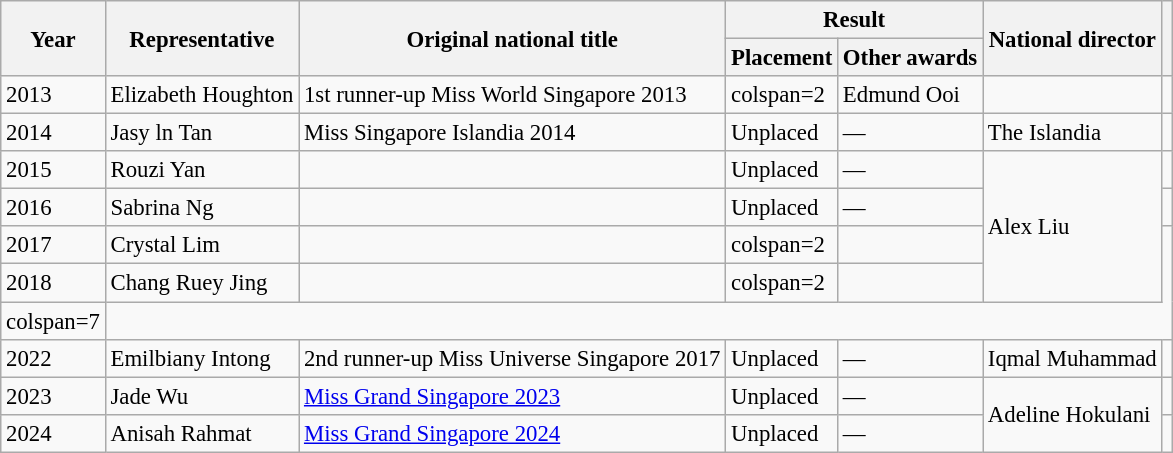<table class="wikitable defaultcenter" style="font-size:95%;">
<tr>
<th rowspan=2>Year</th>
<th rowspan=2>Representative</th>
<th rowspan=2>Original national title</th>
<th colspan=2>Result</th>
<th rowspan=2>National director</th>
<th rowspan=2></th>
</tr>
<tr>
<th>Placement</th>
<th>Other awards</th>
</tr>
<tr>
<td>2013</td>
<td>Elizabeth Houghton</td>
<td>1st runner-up Miss World Singapore 2013</td>
<td>colspan=2 </td>
<td>Edmund Ooi</td>
<td></td>
</tr>
<tr>
<td>2014</td>
<td>Jasy ln Tan</td>
<td>Miss Singapore Islandia 2014</td>
<td>Unplaced</td>
<td>—</td>
<td>The Islandia</td>
<td></td>
</tr>
<tr>
<td>2015</td>
<td>Rouzi Yan</td>
<td></td>
<td>Unplaced</td>
<td>—</td>
<td rowspan=4>Alex Liu</td>
<td></td>
</tr>
<tr>
<td>2016</td>
<td>Sabrina Ng</td>
<td></td>
<td>Unplaced</td>
<td>—</td>
<td></td>
</tr>
<tr>
<td>2017</td>
<td>Crystal Lim</td>
<td></td>
<td>colspan=2 </td>
<td></td>
</tr>
<tr>
<td>2018</td>
<td>Chang Ruey Jing</td>
<td></td>
<td>colspan=2 </td>
<td></td>
</tr>
<tr>
<td>colspan=7 </td>
</tr>
<tr>
<td>2022</td>
<td>Emilbiany Intong</td>
<td>2nd runner-up Miss Universe Singapore 2017</td>
<td>Unplaced</td>
<td>—</td>
<td>Iqmal Muhammad</td>
<td></td>
</tr>
<tr>
<td>2023</td>
<td>Jade Wu</td>
<td><a href='#'>Miss Grand Singapore 2023</a></td>
<td>Unplaced</td>
<td>—</td>
<td rowspan=2>Adeline Hokulani</td>
<td></td>
</tr>
<tr>
<td>2024</td>
<td>Anisah Rahmat</td>
<td><a href='#'>Miss Grand Singapore 2024</a></td>
<td>Unplaced</td>
<td>—</td>
<td><br></td>
</tr>
</table>
